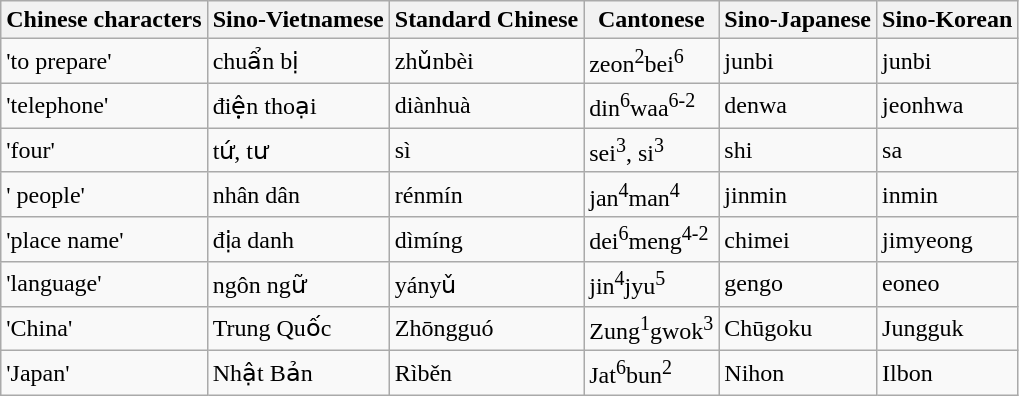<table class="wikitable">
<tr>
<th>Chinese characters</th>
<th>Sino-Vietnamese</th>
<th>Standard Chinese</th>
<th>Cantonese</th>
<th>Sino-Japanese</th>
<th>Sino-Korean</th>
</tr>
<tr>
<td> 'to prepare'</td>
<td>chuẩn bị</td>
<td>zhǔnbèi</td>
<td>zeon<sup>2</sup>bei<sup>6</sup></td>
<td>junbi</td>
<td>junbi</td>
</tr>
<tr>
<td> 'telephone'</td>
<td>điện thoại</td>
<td>diànhuà</td>
<td>din<sup>6</sup>waa<sup>6-2</sup></td>
<td>denwa</td>
<td>jeonhwa</td>
</tr>
<tr>
<td> 'four'</td>
<td>tứ, tư</td>
<td>sì</td>
<td>sei<sup>3</sup>, si<sup>3</sup></td>
<td>shi</td>
<td>sa</td>
</tr>
<tr>
<td> ' people'</td>
<td>nhân dân</td>
<td>rénmín</td>
<td>jan<sup>4</sup>man<sup>4</sup></td>
<td>jinmin</td>
<td>inmin</td>
</tr>
<tr>
<td> 'place name'</td>
<td>địa danh</td>
<td>dìmíng</td>
<td>dei<sup>6</sup>meng<sup>4-2</sup></td>
<td>chimei</td>
<td>jimyeong</td>
</tr>
<tr>
<td> 'language'</td>
<td>ngôn ngữ</td>
<td>yányǔ</td>
<td>jin<sup>4</sup>jyu<sup>5</sup></td>
<td>gengo</td>
<td>eoneo</td>
</tr>
<tr>
<td> 'China'</td>
<td>Trung Quốc</td>
<td>Zhōngguó</td>
<td>Zung<sup>1</sup>gwok<sup>3</sup></td>
<td>Chūgoku</td>
<td>Jungguk</td>
</tr>
<tr>
<td> 'Japan'</td>
<td>Nhật Bản</td>
<td>Rìběn</td>
<td>Jat<sup>6</sup>bun<sup>2</sup></td>
<td>Nihon</td>
<td>Ilbon</td>
</tr>
</table>
